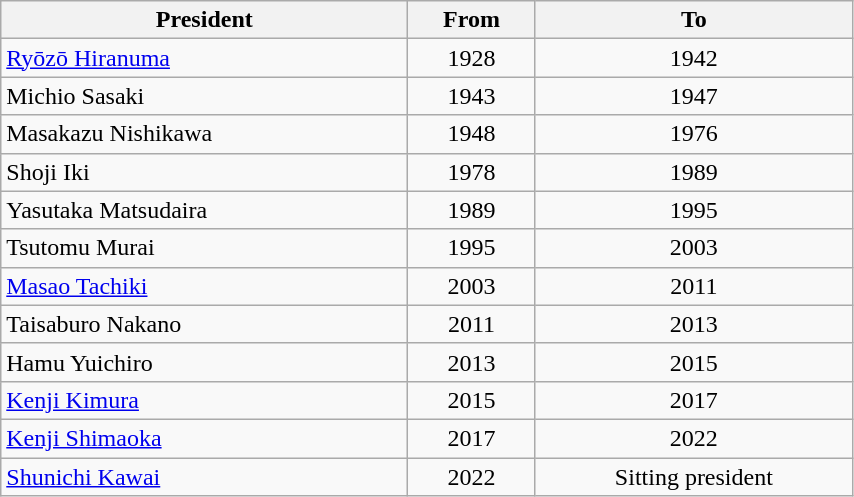<table class="wikitable" width=45% style="font-size:100%; text-align:center;">
<tr>
<th>President</th>
<th>From</th>
<th>To</th>
</tr>
<tr>
<td align=left><a href='#'>Ryōzō Hiranuma</a></td>
<td>1928</td>
<td>1942</td>
</tr>
<tr>
<td align=left>Michio Sasaki</td>
<td>1943</td>
<td>1947</td>
</tr>
<tr>
<td align=left>Masakazu Nishikawa</td>
<td>1948</td>
<td>1976</td>
</tr>
<tr>
<td align=left>Shoji Iki</td>
<td>1978</td>
<td>1989</td>
</tr>
<tr>
<td align=left>Yasutaka Matsudaira</td>
<td>1989</td>
<td>1995</td>
</tr>
<tr>
<td align=left>Tsutomu Murai</td>
<td>1995</td>
<td>2003</td>
</tr>
<tr>
<td align=left><a href='#'>Masao Tachiki</a></td>
<td>2003</td>
<td>2011</td>
</tr>
<tr>
<td align=left>Taisaburo Nakano</td>
<td>2011</td>
<td>2013</td>
</tr>
<tr>
<td align=left>Hamu Yuichiro</td>
<td>2013</td>
<td>2015</td>
</tr>
<tr>
<td align=left><a href='#'>Kenji Kimura</a></td>
<td>2015</td>
<td>2017</td>
</tr>
<tr>
<td align=left><a href='#'>Kenji Shimaoka</a></td>
<td>2017</td>
<td>2022</td>
</tr>
<tr>
<td align=left><a href='#'>Shunichi Kawai</a></td>
<td>2022</td>
<td>Sitting president</td>
</tr>
</table>
